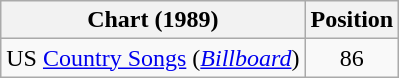<table class="wikitable sortable">
<tr>
<th scope="col">Chart (1989)</th>
<th scope="col">Position</th>
</tr>
<tr>
<td>US <a href='#'>Country Songs</a> (<em><a href='#'>Billboard</a></em>)</td>
<td align="center">86</td>
</tr>
</table>
